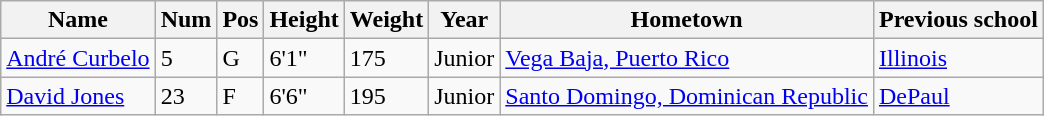<table class="wikitable sortable" border="1">
<tr>
<th>Name</th>
<th>Num</th>
<th>Pos</th>
<th>Height</th>
<th>Weight</th>
<th>Year</th>
<th>Hometown</th>
<th class="unsortable">Previous school</th>
</tr>
<tr>
<td><a href='#'>André Curbelo</a></td>
<td>5</td>
<td>G</td>
<td>6'1"</td>
<td>175</td>
<td>Junior</td>
<td><a href='#'>Vega Baja, Puerto Rico</a></td>
<td><a href='#'>Illinois</a></td>
</tr>
<tr>
<td><a href='#'>David Jones</a></td>
<td>23</td>
<td>F</td>
<td>6'6"</td>
<td>195</td>
<td>Junior</td>
<td><a href='#'>Santo Domingo, Dominican Republic</a></td>
<td><a href='#'>DePaul</a></td>
</tr>
</table>
